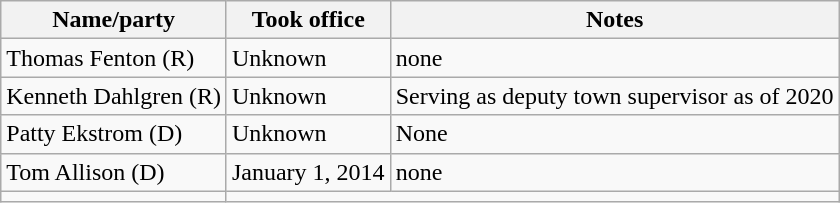<table class="wikitable">
<tr>
<th>Name/party</th>
<th>Took office</th>
<th>Notes</th>
</tr>
<tr>
<td>Thomas Fenton (R)</td>
<td>Unknown</td>
<td>none</td>
</tr>
<tr>
<td>Kenneth Dahlgren (R)</td>
<td>Unknown</td>
<td>Serving as deputy town supervisor as of 2020</td>
</tr>
<tr>
<td>Patty Ekstrom  (D)</td>
<td>Unknown</td>
<td>None</td>
</tr>
<tr>
<td>Tom Allison (D)</td>
<td>January 1, 2014</td>
<td>none</td>
</tr>
<tr>
<td></td>
</tr>
</table>
